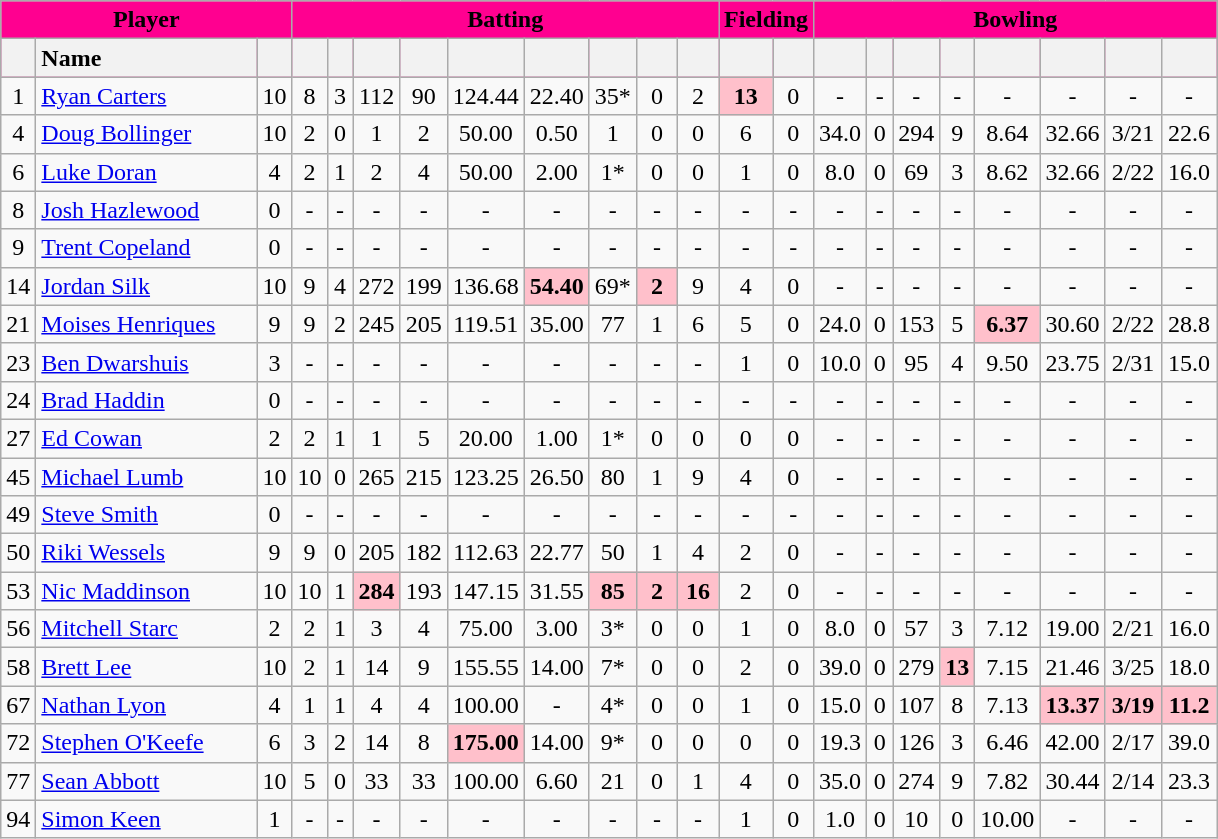<table class="wikitable sortable" style="width;">
<tr style="background:#ff0090;">
<th colspan=3 style="background:#ff0090;">Player</th>
<th colspan=9 style="background:#ff0090;">Batting</th>
<th colspan=2 style="background:#ff0090;">Fielding</th>
<th colspan=8 style="background:#ff0090;">Bowling</th>
</tr>
<tr style="background:#ff0090;">
<th style="width:10px; data-sort-type="number"></th>
<th style="width:140px; text-align:left;">Name</th>
<th style="width:10px; data-sort-type="number"></th>
<th style="width:10px; data-sort-type="number"></th>
<th style="width:10px; data-sort-type="number"></th>
<th style="width:10px; data-sort-type="number"></th>
<th style="width:10px; data-sort-type="number"></th>
<th style="width:30px; data-sort-type="number"></th>
<th style="width:30px; data-sort-type="number"></th>
<th style="width:20px; data-sort-type="number"></th>
<th style="width:20px; data-sort-type="number"></th>
<th style="width:20px; data-sort-type="number"></th>
<th style="width:10px; data-sort-type="number"></th>
<th style="width:10px; data-sort-type="number"></th>
<th style="width:20px; data-sort-type="number"></th>
<th style="width:10px; data-sort-type="number"></th>
<th style="width:10px; data-sort-type="number"></th>
<th style="width:10px; data-sort-type="number"></th>
<th style="width:30px; data-sort-type="number"></th>
<th style="width:30px; data-sort-type="number"></th>
<th style="width:30px; data-sort-type="number"></th>
<th style="width:30px; data-sort-type="number"></th>
</tr>
<tr style="text-align:center;">
<td>1</td>
<td style="text-align:left;"><a href='#'>Ryan Carters</a></td>
<td>10</td>
<td>8</td>
<td>3</td>
<td>112</td>
<td>90</td>
<td>124.44</td>
<td>22.40</td>
<td>35*</td>
<td>0</td>
<td>2</td>
<td style="background:pink;"><strong>13</strong></td>
<td>0</td>
<td>-</td>
<td>-</td>
<td>-</td>
<td>-</td>
<td>-</td>
<td>-</td>
<td>-</td>
<td>-</td>
</tr>
<tr style="text-align:center;">
<td>4</td>
<td style="text-align:left;"><a href='#'>Doug Bollinger</a></td>
<td>10</td>
<td>2</td>
<td>0</td>
<td>1</td>
<td>2</td>
<td>50.00</td>
<td>0.50</td>
<td>1</td>
<td>0</td>
<td>0</td>
<td>6</td>
<td>0</td>
<td>34.0</td>
<td>0</td>
<td>294</td>
<td>9</td>
<td>8.64</td>
<td>32.66</td>
<td>3/21</td>
<td>22.6</td>
</tr>
<tr style="text-align:center;">
<td>6</td>
<td style="text-align:left;"><a href='#'>Luke Doran</a></td>
<td>4</td>
<td>2</td>
<td>1</td>
<td>2</td>
<td>4</td>
<td>50.00</td>
<td>2.00</td>
<td>1*</td>
<td>0</td>
<td>0</td>
<td>1</td>
<td>0</td>
<td>8.0</td>
<td>0</td>
<td>69</td>
<td>3</td>
<td>8.62</td>
<td>32.66</td>
<td>2/22</td>
<td>16.0</td>
</tr>
<tr style="text-align:center;">
<td>8</td>
<td style="text-align:left;"><a href='#'>Josh Hazlewood</a></td>
<td>0</td>
<td>-</td>
<td>-</td>
<td>-</td>
<td>-</td>
<td>-</td>
<td>-</td>
<td>-</td>
<td>-</td>
<td>-</td>
<td>-</td>
<td>-</td>
<td>-</td>
<td>-</td>
<td>-</td>
<td>-</td>
<td>-</td>
<td>-</td>
<td>-</td>
<td>-</td>
</tr>
<tr style="text-align:center;">
<td>9</td>
<td style="text-align:left;"><a href='#'>Trent Copeland</a></td>
<td>0</td>
<td>-</td>
<td>-</td>
<td>-</td>
<td>-</td>
<td>-</td>
<td>-</td>
<td>-</td>
<td>-</td>
<td>-</td>
<td>-</td>
<td>-</td>
<td>-</td>
<td>-</td>
<td>-</td>
<td>-</td>
<td>-</td>
<td>-</td>
<td>-</td>
<td>-</td>
</tr>
<tr style="text-align:center;">
<td>14</td>
<td style="text-align:left;"><a href='#'>Jordan Silk</a></td>
<td>10</td>
<td>9</td>
<td>4</td>
<td>272</td>
<td>199</td>
<td>136.68</td>
<td style="background:pink;"><strong>54.40</strong></td>
<td>69*</td>
<td style="background:pink;"><strong>2</strong></td>
<td>9</td>
<td>4</td>
<td>0</td>
<td>-</td>
<td>-</td>
<td>-</td>
<td>-</td>
<td>-</td>
<td>-</td>
<td>-</td>
<td>-</td>
</tr>
<tr style="text-align:center;">
<td>21</td>
<td style="text-align:left;"><a href='#'>Moises Henriques</a></td>
<td>9</td>
<td>9</td>
<td>2</td>
<td>245</td>
<td>205</td>
<td>119.51</td>
<td>35.00</td>
<td>77</td>
<td>1</td>
<td>6</td>
<td>5</td>
<td>0</td>
<td>24.0</td>
<td>0</td>
<td>153</td>
<td>5</td>
<td style="background:pink;"><strong>6.37</strong></td>
<td>30.60</td>
<td>2/22</td>
<td>28.8</td>
</tr>
<tr style="text-align:center;">
<td>23</td>
<td style="text-align:left;"><a href='#'>Ben Dwarshuis</a></td>
<td>3</td>
<td>-</td>
<td>-</td>
<td>-</td>
<td>-</td>
<td>-</td>
<td>-</td>
<td>-</td>
<td>-</td>
<td>-</td>
<td>1</td>
<td>0</td>
<td>10.0</td>
<td>0</td>
<td>95</td>
<td>4</td>
<td>9.50</td>
<td>23.75</td>
<td>2/31</td>
<td>15.0</td>
</tr>
<tr style="text-align:center;">
<td>24</td>
<td style="text-align:left;"><a href='#'>Brad Haddin</a></td>
<td>0</td>
<td>-</td>
<td>-</td>
<td>-</td>
<td>-</td>
<td>-</td>
<td>-</td>
<td>-</td>
<td>-</td>
<td>-</td>
<td>-</td>
<td>-</td>
<td>-</td>
<td>-</td>
<td>-</td>
<td>-</td>
<td>-</td>
<td>-</td>
<td>-</td>
<td>-</td>
</tr>
<tr style="text-align:center;">
<td>27</td>
<td style="text-align:left;"><a href='#'>Ed Cowan</a></td>
<td>2</td>
<td>2</td>
<td>1</td>
<td>1</td>
<td>5</td>
<td>20.00</td>
<td>1.00</td>
<td>1*</td>
<td>0</td>
<td>0</td>
<td>0</td>
<td>0</td>
<td>-</td>
<td>-</td>
<td>-</td>
<td>-</td>
<td>-</td>
<td>-</td>
<td>-</td>
<td>-</td>
</tr>
<tr style="text-align:center;">
<td>45</td>
<td style="text-align:left;"><a href='#'>Michael Lumb</a></td>
<td>10</td>
<td>10</td>
<td>0</td>
<td>265</td>
<td>215</td>
<td>123.25</td>
<td>26.50</td>
<td>80</td>
<td>1</td>
<td>9</td>
<td>4</td>
<td>0</td>
<td>-</td>
<td>-</td>
<td>-</td>
<td>-</td>
<td>-</td>
<td>-</td>
<td>-</td>
<td>-</td>
</tr>
<tr style="text-align:center;">
<td>49</td>
<td style="text-align:left;"><a href='#'>Steve Smith</a></td>
<td>0</td>
<td>-</td>
<td>-</td>
<td>-</td>
<td>-</td>
<td>-</td>
<td>-</td>
<td>-</td>
<td>-</td>
<td>-</td>
<td>-</td>
<td>-</td>
<td>-</td>
<td>-</td>
<td>-</td>
<td>-</td>
<td>-</td>
<td>-</td>
<td>-</td>
<td>-</td>
</tr>
<tr style="text-align:center;">
<td>50</td>
<td style="text-align:left;"><a href='#'>Riki Wessels</a></td>
<td>9</td>
<td>9</td>
<td>0</td>
<td>205</td>
<td>182</td>
<td>112.63</td>
<td>22.77</td>
<td>50</td>
<td>1</td>
<td>4</td>
<td>2</td>
<td>0</td>
<td>-</td>
<td>-</td>
<td>-</td>
<td>-</td>
<td>-</td>
<td>-</td>
<td>-</td>
<td>-</td>
</tr>
<tr style="text-align:center;">
<td>53</td>
<td style="text-align:left;"><a href='#'>Nic Maddinson</a></td>
<td>10</td>
<td>10</td>
<td>1</td>
<td style="background:pink;"><strong>284</strong></td>
<td>193</td>
<td>147.15</td>
<td>31.55</td>
<td style="background:pink;"><strong>85</strong></td>
<td style="background:pink;"><strong>2</strong></td>
<td style="background:pink;"><strong>16</strong></td>
<td>2</td>
<td>0</td>
<td>-</td>
<td>-</td>
<td>-</td>
<td>-</td>
<td>-</td>
<td>-</td>
<td>-</td>
<td>-</td>
</tr>
<tr style="text-align:center;">
<td>56</td>
<td style="text-align:left;"><a href='#'>Mitchell Starc</a></td>
<td>2</td>
<td>2</td>
<td>1</td>
<td>3</td>
<td>4</td>
<td>75.00</td>
<td>3.00</td>
<td>3*</td>
<td>0</td>
<td>0</td>
<td>1</td>
<td>0</td>
<td>8.0</td>
<td>0</td>
<td>57</td>
<td>3</td>
<td>7.12</td>
<td>19.00</td>
<td>2/21</td>
<td>16.0</td>
</tr>
<tr style="text-align:center;">
<td>58</td>
<td style="text-align:left;"><a href='#'>Brett Lee</a></td>
<td>10</td>
<td>2</td>
<td>1</td>
<td>14</td>
<td>9</td>
<td>155.55</td>
<td>14.00</td>
<td>7*</td>
<td>0</td>
<td>0</td>
<td>2</td>
<td>0</td>
<td>39.0</td>
<td>0</td>
<td>279</td>
<td style="background:pink;"><strong>13</strong></td>
<td>7.15</td>
<td>21.46</td>
<td>3/25</td>
<td>18.0</td>
</tr>
<tr style="text-align:center;">
<td>67</td>
<td style="text-align:left;"><a href='#'>Nathan Lyon</a></td>
<td>4</td>
<td>1</td>
<td>1</td>
<td>4</td>
<td>4</td>
<td>100.00</td>
<td>-</td>
<td>4*</td>
<td>0</td>
<td>0</td>
<td>1</td>
<td>0</td>
<td>15.0</td>
<td>0</td>
<td>107</td>
<td>8</td>
<td>7.13</td>
<td style="background:pink;"><strong>13.37</strong></td>
<td style="background:pink;"><strong>3/19</strong></td>
<td style="background:pink;"><strong>11.2</strong></td>
</tr>
<tr style="text-align:center;">
<td>72</td>
<td style="text-align:left;"><a href='#'>Stephen O'Keefe</a></td>
<td>6</td>
<td>3</td>
<td>2</td>
<td>14</td>
<td>8</td>
<td style="background:pink;"><strong>175.00</strong></td>
<td>14.00</td>
<td>9*</td>
<td>0</td>
<td>0</td>
<td>0</td>
<td>0</td>
<td>19.3</td>
<td>0</td>
<td>126</td>
<td>3</td>
<td>6.46</td>
<td>42.00</td>
<td>2/17</td>
<td>39.0</td>
</tr>
<tr style="text-align:center;">
<td>77</td>
<td style="text-align:left;"><a href='#'>Sean Abbott</a></td>
<td>10</td>
<td>5</td>
<td>0</td>
<td>33</td>
<td>33</td>
<td>100.00</td>
<td>6.60</td>
<td>21</td>
<td>0</td>
<td>1</td>
<td>4</td>
<td>0</td>
<td>35.0</td>
<td>0</td>
<td>274</td>
<td>9</td>
<td>7.82</td>
<td>30.44</td>
<td>2/14</td>
<td>23.3</td>
</tr>
<tr style="text-align:center;">
<td>94</td>
<td style="text-align:left;"><a href='#'>Simon Keen</a></td>
<td>1</td>
<td>-</td>
<td>-</td>
<td>-</td>
<td>-</td>
<td>-</td>
<td>-</td>
<td>-</td>
<td>-</td>
<td>-</td>
<td>1</td>
<td>0</td>
<td>1.0</td>
<td>0</td>
<td>10</td>
<td>0</td>
<td>10.00</td>
<td>-</td>
<td>-</td>
<td>-</td>
</tr>
</table>
